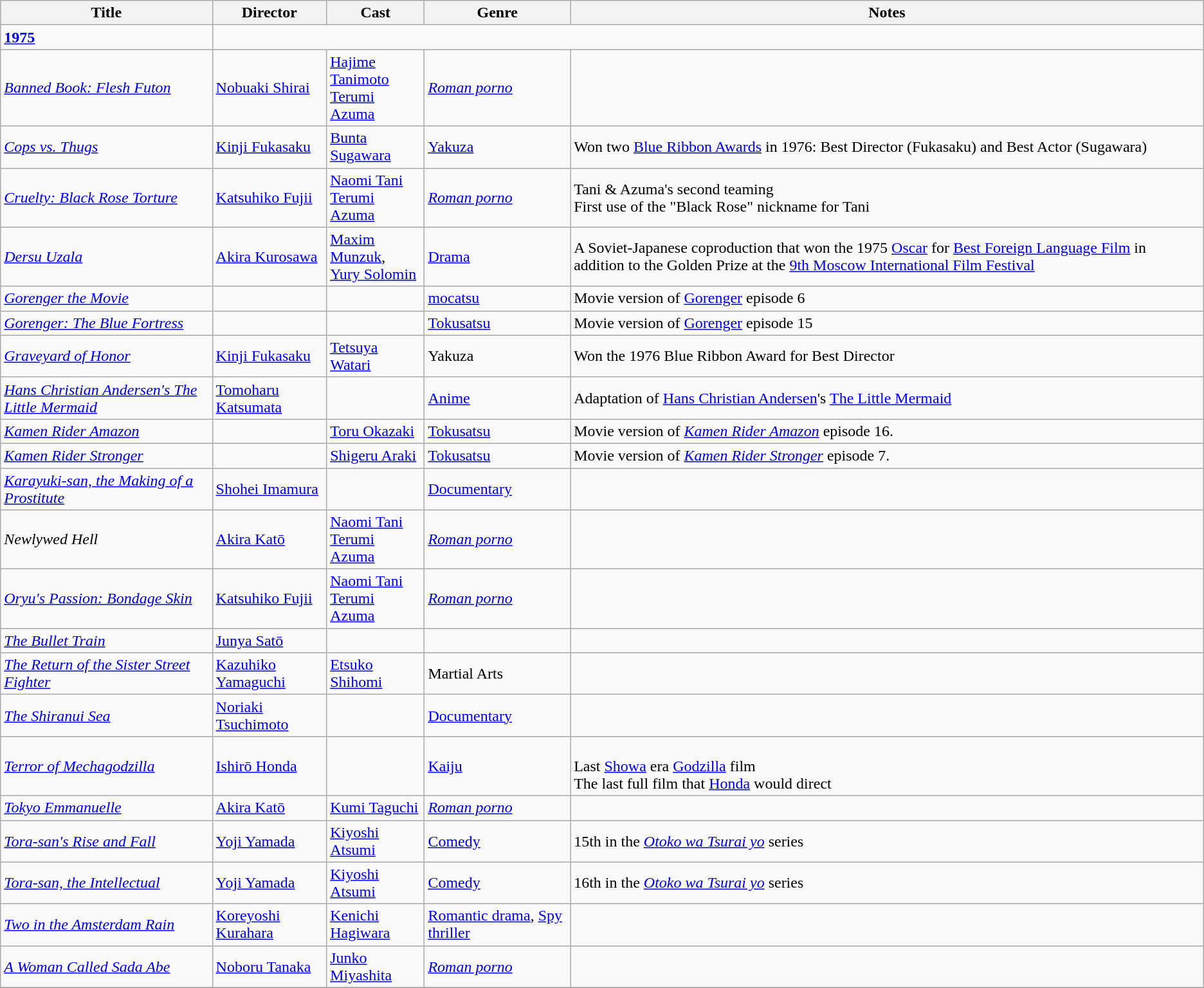<table class="wikitable">
<tr>
<th>Title</th>
<th>Director</th>
<th>Cast</th>
<th>Genre</th>
<th>Notes</th>
</tr>
<tr>
<td><strong><a href='#'>1975</a></strong></td>
</tr>
<tr>
<td><em><a href='#'>Banned Book: Flesh Futon</a></em></td>
<td><a href='#'>Nobuaki Shirai</a></td>
<td><a href='#'>Hajime Tanimoto</a><br><a href='#'>Terumi Azuma</a></td>
<td><a href='#'><em>Roman porno</em></a></td>
<td></td>
</tr>
<tr>
<td><em><a href='#'>Cops vs. Thugs</a></em></td>
<td><a href='#'>Kinji Fukasaku</a></td>
<td><a href='#'>Bunta Sugawara</a></td>
<td><a href='#'>Yakuza</a></td>
<td>Won two <a href='#'>Blue Ribbon Awards</a> in 1976: Best Director (Fukasaku) and Best Actor (Sugawara)</td>
</tr>
<tr>
<td><em><a href='#'>Cruelty: Black Rose Torture</a></em></td>
<td><a href='#'>Katsuhiko Fujii</a></td>
<td><a href='#'>Naomi Tani</a><br><a href='#'>Terumi Azuma</a></td>
<td><a href='#'><em>Roman porno</em></a></td>
<td>Tani & Azuma's second teaming<br>First use of the "Black Rose" nickname for Tani</td>
</tr>
<tr>
<td><em><a href='#'>Dersu Uzala</a></em></td>
<td><a href='#'>Akira Kurosawa</a></td>
<td><a href='#'>Maxim Munzuk</a>,<br> <a href='#'>Yury Solomin</a></td>
<td><a href='#'>Drama</a></td>
<td>A Soviet-Japanese coproduction that won the 1975 <a href='#'>Oscar</a> for <a href='#'>Best Foreign Language Film</a> in addition to the Golden Prize at the <a href='#'>9th Moscow International Film Festival</a></td>
</tr>
<tr>
<td><em><a href='#'>Gorenger the Movie</a></em></td>
<td></td>
<td></td>
<td><a href='#'>mocatsu</a></td>
<td>Movie version of <a href='#'>Gorenger</a> episode 6</td>
</tr>
<tr>
<td><em><a href='#'>Gorenger: The Blue Fortress</a></em></td>
<td></td>
<td></td>
<td><a href='#'>Tokusatsu</a></td>
<td>Movie version of <a href='#'>Gorenger</a> episode 15</td>
</tr>
<tr>
<td><em><a href='#'>Graveyard of Honor</a></em></td>
<td><a href='#'>Kinji Fukasaku</a></td>
<td><a href='#'>Tetsuya Watari</a></td>
<td>Yakuza</td>
<td>Won the 1976 Blue Ribbon Award for Best Director</td>
</tr>
<tr>
<td><em><a href='#'>Hans Christian Andersen's The Little Mermaid</a></em></td>
<td><a href='#'>Tomoharu Katsumata</a></td>
<td></td>
<td><a href='#'>Anime</a></td>
<td>Adaptation of <a href='#'>Hans Christian Andersen</a>'s <a href='#'>The Little Mermaid</a></td>
</tr>
<tr>
<td><em><a href='#'>Kamen Rider Amazon</a></em></td>
<td></td>
<td><a href='#'>Toru Okazaki</a></td>
<td><a href='#'>Tokusatsu</a></td>
<td>Movie version of <em><a href='#'>Kamen Rider Amazon</a></em> episode 16.</td>
</tr>
<tr>
<td><em><a href='#'>Kamen Rider Stronger</a></em></td>
<td></td>
<td><a href='#'>Shigeru Araki</a></td>
<td><a href='#'>Tokusatsu</a></td>
<td>Movie version of <em><a href='#'>Kamen Rider Stronger</a></em> episode 7.</td>
</tr>
<tr>
<td><em><a href='#'>Karayuki-san, the Making of a Prostitute</a></em></td>
<td><a href='#'>Shohei Imamura</a></td>
<td></td>
<td><a href='#'>Documentary</a></td>
<td></td>
</tr>
<tr>
<td><em>Newlywed Hell</em></td>
<td><a href='#'>Akira Katō</a></td>
<td><a href='#'>Naomi Tani</a><br><a href='#'>Terumi Azuma</a></td>
<td><a href='#'><em>Roman porno</em></a></td>
<td></td>
</tr>
<tr>
<td><em><a href='#'>Oryu's Passion: Bondage Skin</a></em></td>
<td><a href='#'>Katsuhiko Fujii</a></td>
<td><a href='#'>Naomi Tani</a><br><a href='#'>Terumi Azuma</a></td>
<td><a href='#'><em>Roman porno</em></a></td>
<td></td>
</tr>
<tr>
<td><em><a href='#'>The Bullet Train</a></em></td>
<td><a href='#'>Junya Satō</a></td>
<td></td>
<td></td>
<td></td>
</tr>
<tr>
<td><em><a href='#'>The Return of the Sister Street Fighter</a></em></td>
<td><a href='#'>Kazuhiko Yamaguchi</a></td>
<td><a href='#'>Etsuko Shihomi</a></td>
<td>Martial Arts</td>
<td></td>
</tr>
<tr>
<td><em><a href='#'>The Shiranui Sea</a></em></td>
<td><a href='#'>Noriaki Tsuchimoto</a></td>
<td></td>
<td><a href='#'>Documentary</a></td>
<td></td>
</tr>
<tr>
<td><em><a href='#'>Terror of Mechagodzilla</a></em></td>
<td><a href='#'>Ishirō Honda</a></td>
<td></td>
<td><a href='#'>Kaiju</a></td>
<td><br>Last <a href='#'>Showa</a> era <a href='#'>Godzilla</a> film <br>
The last full film that <a href='#'>Honda</a> would direct</td>
</tr>
<tr>
<td><em><a href='#'>Tokyo Emmanuelle</a></em></td>
<td><a href='#'>Akira Katō</a></td>
<td><a href='#'>Kumi Taguchi</a></td>
<td><a href='#'><em>Roman porno</em></a></td>
<td></td>
</tr>
<tr>
<td><em><a href='#'>Tora-san's Rise and Fall</a></em></td>
<td><a href='#'>Yoji Yamada</a></td>
<td><a href='#'>Kiyoshi Atsumi</a></td>
<td><a href='#'>Comedy</a></td>
<td>15th in the <em><a href='#'>Otoko wa Tsurai yo</a></em> series</td>
</tr>
<tr>
<td><em><a href='#'>Tora-san, the Intellectual</a></em></td>
<td><a href='#'>Yoji Yamada</a></td>
<td><a href='#'>Kiyoshi Atsumi</a></td>
<td><a href='#'>Comedy</a></td>
<td>16th in the <em><a href='#'>Otoko wa Tsurai yo</a></em> series</td>
</tr>
<tr>
<td><em><a href='#'>Two in the Amsterdam Rain</a></em></td>
<td><a href='#'>Koreyoshi Kurahara</a></td>
<td><a href='#'>Kenichi Hagiwara</a></td>
<td><a href='#'>Romantic drama</a>, <a href='#'>Spy thriller</a></td>
</tr>
<tr>
<td><em><a href='#'>A Woman Called Sada Abe</a></em></td>
<td><a href='#'>Noboru Tanaka</a></td>
<td><a href='#'>Junko Miyashita</a></td>
<td><a href='#'><em>Roman porno</em></a></td>
<td></td>
</tr>
<tr>
</tr>
</table>
